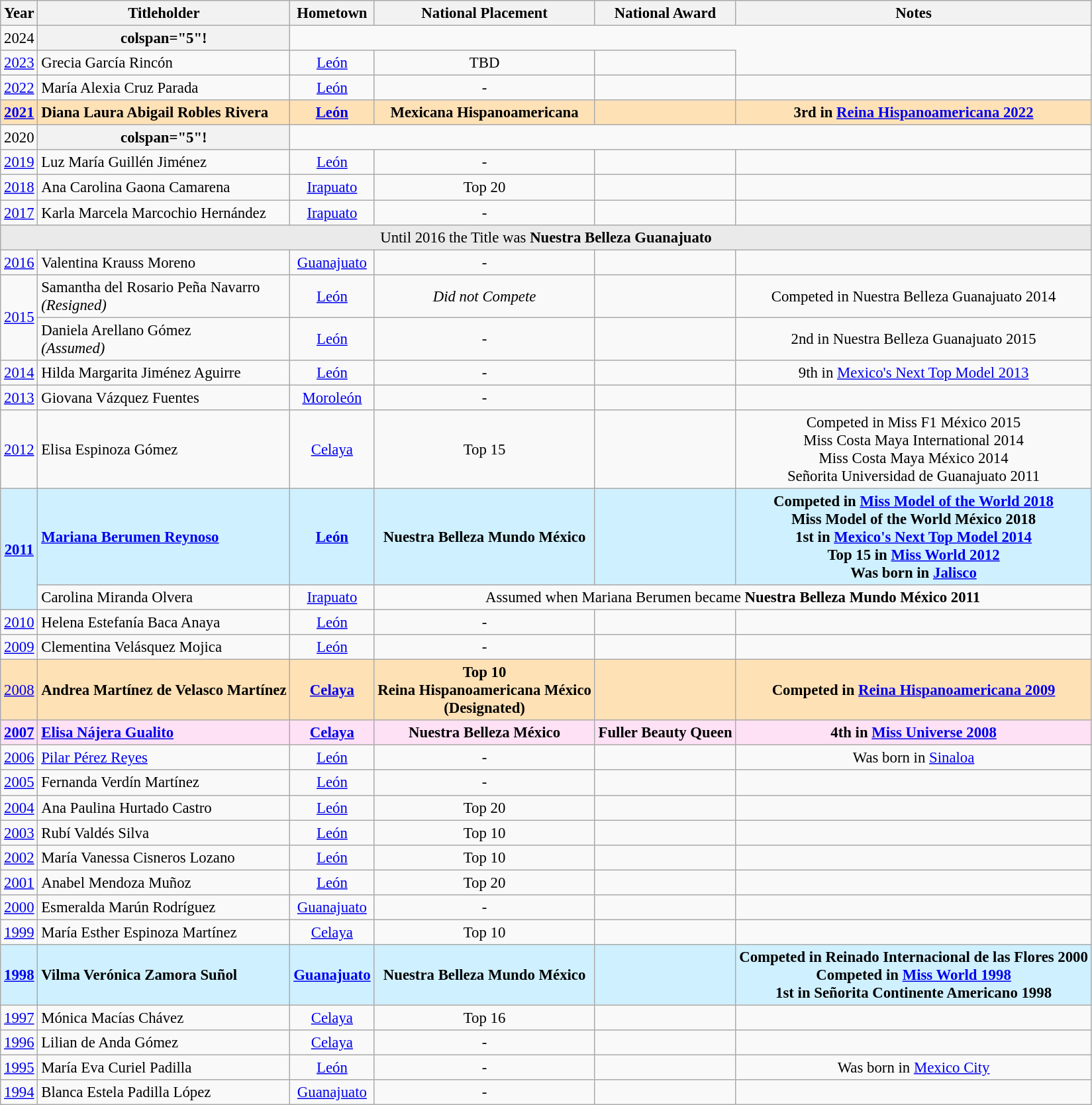<table class="wikitable sortable" style="font-size:95%;">
<tr>
<th>Year</th>
<th>Titleholder</th>
<th>Hometown</th>
<th>National Placement</th>
<th>National Award</th>
<th>Notes</th>
</tr>
<tr>
<td align="center">2024</td>
<th>colspan="5"!</th>
</tr>
<tr>
<td align="center"><a href='#'>2023</a></td>
<td>Grecia García Rincón</td>
<td align="center"><a href='#'>León</a></td>
<td align="center">TBD</td>
<td align="center"></td>
</tr>
<tr>
<td align="center"><a href='#'>2022</a></td>
<td>María Alexia Cruz Parada</td>
<td align="center"><a href='#'>León</a></td>
<td align="center">-</td>
<td align="center"></td>
<td align="center"></td>
</tr>
<tr bgcolor="#FFE1B6">
<td align="center"><strong><a href='#'>2021</a></strong></td>
<td><strong>Diana Laura Abigail Robles Rivera</strong></td>
<td align="center"><strong><a href='#'>León</a></strong></td>
<td align="center"><strong>Mexicana Hispanoamericana</strong></td>
<td align="center"></td>
<td align="center"><strong>3rd in <a href='#'>Reina Hispanoamericana 2022</a></strong></td>
</tr>
<tr>
<td align="center">2020</td>
<th>colspan="5"!</th>
</tr>
<tr>
<td align="center"><a href='#'>2019</a></td>
<td>Luz María Guillén Jiménez</td>
<td align="center"><a href='#'>León</a></td>
<td align="center">-</td>
<td align="center"></td>
<td align="center"></td>
</tr>
<tr>
<td align="center"><a href='#'>2018</a></td>
<td>Ana Carolina Gaona Camarena</td>
<td align="center"><a href='#'>Irapuato</a></td>
<td align="center">Top 20</td>
<td align="center"></td>
<td align="center"></td>
</tr>
<tr>
<td align="center"><a href='#'>2017</a></td>
<td>Karla Marcela Marcochio Hernández</td>
<td align="center"><a href='#'>Irapuato</a></td>
<td align="center">-</td>
<td align="center"></td>
<td align="center"></td>
</tr>
<tr>
<td colspan="6" bgcolor="#EAEAEA" style="text-align:center;">Until 2016 the Title was <strong>Nuestra Belleza Guanajuato</strong></td>
</tr>
<tr>
<td align="center"><a href='#'>2016</a></td>
<td>Valentina Krauss Moreno</td>
<td align="center"><a href='#'>Guanajuato</a></td>
<td align="center">-</td>
<td align="center"></td>
<td align="center"></td>
</tr>
<tr>
<td rowspan=2 align="center"><a href='#'>2015</a></td>
<td>Samantha del Rosario Peña Navarro<br><em>(Resigned)</em></td>
<td align="center"><a href='#'>León</a></td>
<td align="center"><em>Did not Compete</em></td>
<td align="center"></td>
<td align="center">Competed in Nuestra Belleza Guanajuato 2014</td>
</tr>
<tr>
<td>Daniela Arellano Gómez<br><em>(Assumed)</em></td>
<td align="center"><a href='#'>León</a></td>
<td align="center">-</td>
<td align="center"></td>
<td align="center">2nd in Nuestra Belleza Guanajuato 2015</td>
</tr>
<tr>
<td align="center"><a href='#'>2014</a></td>
<td>Hilda Margarita Jiménez Aguirre</td>
<td align="center"><a href='#'>León</a></td>
<td align="center">-</td>
<td align="center"></td>
<td align="center">9th in <a href='#'>Mexico's Next Top Model 2013</a></td>
</tr>
<tr>
<td align="center"><a href='#'>2013</a></td>
<td>Giovana Vázquez Fuentes</td>
<td align="center"><a href='#'>Moroleón</a></td>
<td align="center">-</td>
<td align="center"></td>
<td align="center"></td>
</tr>
<tr>
<td align="center"><a href='#'>2012</a></td>
<td>Elisa Espinoza Gómez</td>
<td align="center"><a href='#'>Celaya</a></td>
<td align="center">Top 15</td>
<td align="center"></td>
<td align="center">Competed in Miss F1 México 2015<br>Miss Costa Maya International 2014<br>Miss Costa Maya México 2014<br>Señorita Universidad de Guanajuato 2011</td>
</tr>
<tr bgcolor="#CFF0FF">
<td rowspan=2 align="center"><strong><a href='#'>2011</a></strong></td>
<td><strong><a href='#'>Mariana Berumen Reynoso</a></strong></td>
<td align="center"><strong><a href='#'>León</a></strong></td>
<td align="center"><strong>Nuestra Belleza Mundo México</strong></td>
<td align="center"></td>
<td align="center"><strong>Competed in <a href='#'>Miss Model of the World 2018</a><br>Miss Model of the World México 2018<br>1st in <a href='#'>Mexico's Next Top Model 2014</a><br>Top 15 in <a href='#'>Miss World 2012</a><br>Was born in <a href='#'>Jalisco</a></strong></td>
</tr>
<tr>
<td>Carolina Miranda Olvera</td>
<td align="center"><a href='#'>Irapuato</a></td>
<td colspan=3 align=center>Assumed when Mariana Berumen became <strong>Nuestra Belleza Mundo México 2011</strong></td>
</tr>
<tr>
<td align="center"><a href='#'>2010</a></td>
<td>Helena Estefanía Baca Anaya</td>
<td align="center"><a href='#'>León</a></td>
<td align="center">-</td>
<td align="center"></td>
<td align="center"></td>
</tr>
<tr>
<td align="center"><a href='#'>2009</a></td>
<td>Clementina Velásquez Mojica</td>
<td align="center"><a href='#'>León</a></td>
<td align="center">-</td>
<td align="center"></td>
<td align="center"></td>
</tr>
<tr bgcolor="#FFE1B6">
<td align="center"><a href='#'>2008</a></td>
<td><strong>Andrea Martínez de Velasco Martínez</strong></td>
<td align="center"><strong><a href='#'>Celaya</a></strong></td>
<td align="center"><strong>Top 10<br>Reina Hispanoamericana México<br>(Designated)</strong></td>
<td align="center"></td>
<td align="center"><strong>Competed in <a href='#'>Reina Hispanoamericana 2009</a></strong></td>
</tr>
<tr bgcolor="#FFE1F5">
<td align="center"><strong><a href='#'>2007</a></strong></td>
<td><strong><a href='#'>Elisa Nájera Gualito</a></strong></td>
<td align="center"><strong><a href='#'>Celaya</a></strong></td>
<td align="center"><strong>Nuestra Belleza México</strong></td>
<td align="center"><strong>Fuller Beauty Queen</strong></td>
<td align="center"><strong>4th in <a href='#'>Miss Universe 2008</a></strong></td>
</tr>
<tr>
<td align="center"><a href='#'>2006</a></td>
<td><a href='#'>Pilar Pérez Reyes</a></td>
<td align="center"><a href='#'>León</a></td>
<td align="center">-</td>
<td align="center"></td>
<td align="center">Was born in <a href='#'>Sinaloa</a></td>
</tr>
<tr>
<td align="center"><a href='#'>2005</a></td>
<td>Fernanda Verdín Martínez</td>
<td align="center"><a href='#'>León</a></td>
<td align="center">-</td>
<td align="center"></td>
<td align="center"></td>
</tr>
<tr>
<td align="center"><a href='#'>2004</a></td>
<td>Ana Paulina Hurtado Castro</td>
<td align="center"><a href='#'>León</a></td>
<td align="center">Top 20</td>
<td align="center"></td>
<td align="center"></td>
</tr>
<tr>
<td align="center"><a href='#'>2003</a></td>
<td>Rubí Valdés Silva</td>
<td align="center"><a href='#'>León</a></td>
<td align="center">Top 10</td>
<td align="center"></td>
<td align="center"></td>
</tr>
<tr>
<td align="center"><a href='#'>2002</a></td>
<td>María Vanessa Cisneros Lozano</td>
<td align="center"><a href='#'>León</a></td>
<td align="center">Top 10</td>
<td align="center"></td>
<td align="center"></td>
</tr>
<tr>
<td align="center"><a href='#'>2001</a></td>
<td>Anabel Mendoza Muñoz</td>
<td align="center"><a href='#'>León</a></td>
<td align="center">Top 20</td>
<td align="center"></td>
<td align="center"></td>
</tr>
<tr>
<td align="center"><a href='#'>2000</a></td>
<td>Esmeralda Marún Rodríguez</td>
<td align="center"><a href='#'>Guanajuato</a></td>
<td align="center">-</td>
<td align="center"></td>
<td align="center"></td>
</tr>
<tr>
<td align="center"><a href='#'>1999</a></td>
<td>María Esther Espinoza Martínez</td>
<td align="center"><a href='#'>Celaya</a></td>
<td align="center">Top 10</td>
<td align="center"></td>
<td align="center"></td>
</tr>
<tr bgcolor="#CFF0FF">
<td align="center"><strong><a href='#'>1998</a></strong></td>
<td><strong>Vilma Verónica Zamora Suñol</strong></td>
<td align="center"><strong><a href='#'>Guanajuato</a></strong></td>
<td align="center"><strong>Nuestra Belleza Mundo México</strong></td>
<td align="center"></td>
<td align="center"><strong>Competed in Reinado Internacional de las Flores 2000<br>Competed in <a href='#'>Miss World 1998</a><br>1st in Señorita Continente Americano 1998</strong></td>
</tr>
<tr>
<td align="center"><a href='#'>1997</a></td>
<td>Mónica Macías Chávez</td>
<td align="center"><a href='#'>Celaya</a></td>
<td align="center">Top 16</td>
<td align="center"></td>
<td align="center"></td>
</tr>
<tr>
<td align="center"><a href='#'>1996</a></td>
<td>Lilian de Anda Gómez</td>
<td align="center"><a href='#'>Celaya</a></td>
<td align="center">-</td>
<td align="center"></td>
<td align="center"></td>
</tr>
<tr>
<td align="center"><a href='#'>1995</a></td>
<td>María Eva Curiel Padilla</td>
<td align="center"><a href='#'>León</a></td>
<td align="center">-</td>
<td align="center"></td>
<td align="center">Was born in <a href='#'>Mexico City</a></td>
</tr>
<tr>
<td align="center"><a href='#'>1994</a></td>
<td>Blanca Estela Padilla López</td>
<td align="center"><a href='#'>Guanajuato</a></td>
<td align="center">-</td>
<td align="center"></td>
<td align="center"></td>
</tr>
</table>
